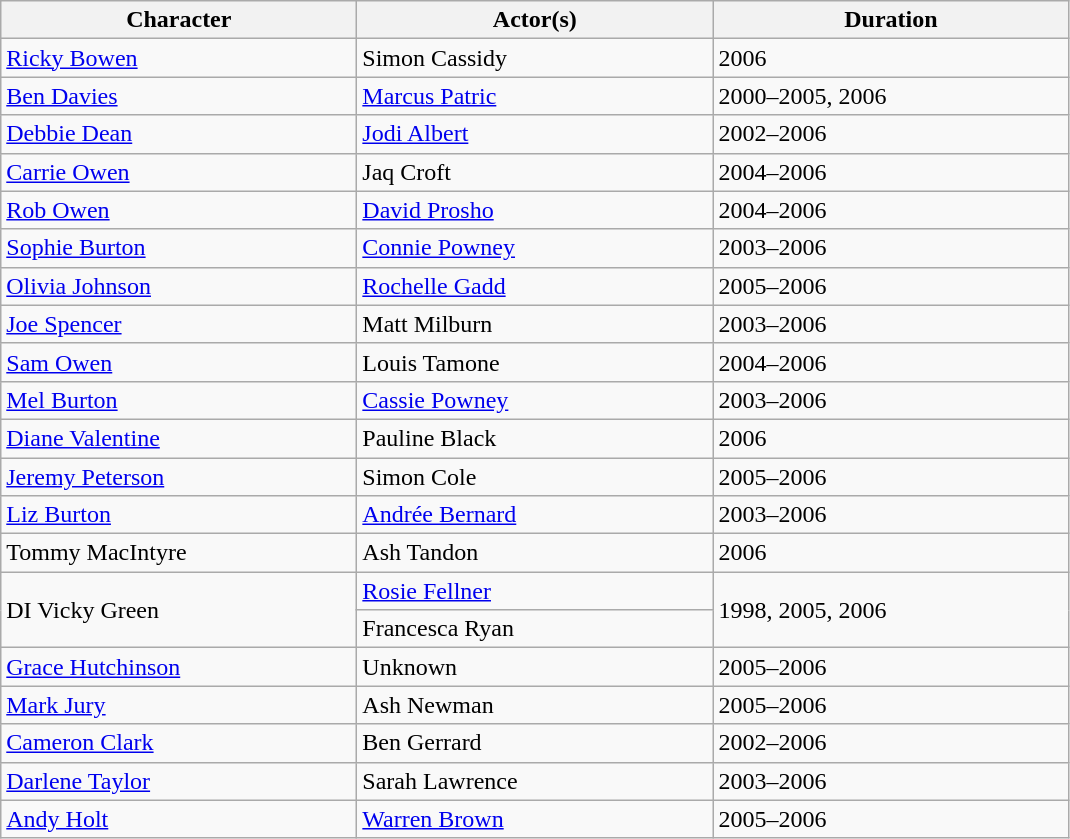<table class="wikitable sortable sticky-header">
<tr>
<th scope="col" style="width:230px;">Character</th>
<th scope="col" style="width:230px;">Actor(s)</th>
<th scope="col" style="width:230px;">Duration</th>
</tr>
<tr>
<td><a href='#'>Ricky Bowen</a></td>
<td>Simon Cassidy</td>
<td>2006</td>
</tr>
<tr>
<td><a href='#'>Ben Davies</a></td>
<td><a href='#'>Marcus Patric</a></td>
<td>2000–2005, 2006</td>
</tr>
<tr>
<td><a href='#'>Debbie Dean</a></td>
<td><a href='#'>Jodi Albert</a></td>
<td>2002–2006</td>
</tr>
<tr>
<td><a href='#'>Carrie Owen</a></td>
<td>Jaq Croft</td>
<td>2004–2006</td>
</tr>
<tr>
<td><a href='#'>Rob Owen</a></td>
<td><a href='#'>David Prosho</a></td>
<td>2004–2006</td>
</tr>
<tr>
<td><a href='#'>Sophie Burton</a></td>
<td><a href='#'>Connie Powney</a></td>
<td>2003–2006</td>
</tr>
<tr>
<td><a href='#'>Olivia Johnson</a></td>
<td><a href='#'>Rochelle Gadd</a></td>
<td>2005–2006</td>
</tr>
<tr>
<td><a href='#'>Joe Spencer</a></td>
<td>Matt Milburn</td>
<td>2003–2006</td>
</tr>
<tr>
<td><a href='#'>Sam Owen</a></td>
<td>Louis Tamone</td>
<td>2004–2006</td>
</tr>
<tr>
<td><a href='#'>Mel Burton</a></td>
<td><a href='#'>Cassie Powney</a></td>
<td>2003–2006</td>
</tr>
<tr>
<td><a href='#'>Diane Valentine</a></td>
<td>Pauline Black</td>
<td>2006</td>
</tr>
<tr>
<td><a href='#'>Jeremy Peterson</a></td>
<td>Simon Cole</td>
<td>2005–2006</td>
</tr>
<tr>
<td><a href='#'>Liz Burton</a></td>
<td><a href='#'>Andrée Bernard</a></td>
<td>2003–2006</td>
</tr>
<tr>
<td>Tommy MacIntyre</td>
<td>Ash Tandon</td>
<td>2006</td>
</tr>
<tr>
<td rowspan="2">DI Vicky Green</td>
<td><a href='#'>Rosie Fellner</a></td>
<td rowspan="2">1998, 2005, 2006</td>
</tr>
<tr>
<td>Francesca Ryan</td>
</tr>
<tr>
<td><a href='#'>Grace Hutchinson</a></td>
<td>Unknown</td>
<td>2005–2006</td>
</tr>
<tr>
<td><a href='#'>Mark Jury</a></td>
<td>Ash Newman</td>
<td>2005–2006</td>
</tr>
<tr>
<td><a href='#'>Cameron Clark</a></td>
<td>Ben Gerrard</td>
<td>2002–2006</td>
</tr>
<tr>
<td><a href='#'>Darlene Taylor</a></td>
<td>Sarah Lawrence</td>
<td>2003–2006</td>
</tr>
<tr>
<td><a href='#'>Andy Holt</a></td>
<td><a href='#'>Warren Brown</a></td>
<td>2005–2006</td>
</tr>
</table>
